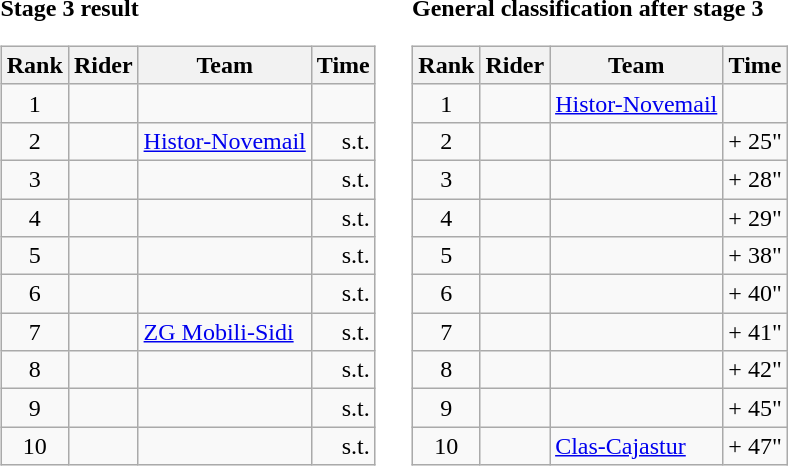<table>
<tr>
<td><strong>Stage 3 result</strong><br><table class="wikitable">
<tr>
<th scope="col">Rank</th>
<th scope="col">Rider</th>
<th scope="col">Team</th>
<th scope="col">Time</th>
</tr>
<tr>
<td style="text-align:center;">1</td>
<td></td>
<td></td>
<td style="text-align:right;"></td>
</tr>
<tr>
<td style="text-align:center;">2</td>
<td> </td>
<td><a href='#'>Histor-Novemail</a></td>
<td style="text-align:right;">s.t.</td>
</tr>
<tr>
<td style="text-align:center;">3</td>
<td></td>
<td></td>
<td style="text-align:right;">s.t.</td>
</tr>
<tr>
<td style="text-align:center;">4</td>
<td></td>
<td></td>
<td style="text-align:right;">s.t.</td>
</tr>
<tr>
<td style="text-align:center;">5</td>
<td></td>
<td></td>
<td style="text-align:right;">s.t.</td>
</tr>
<tr>
<td style="text-align:center;">6</td>
<td></td>
<td></td>
<td style="text-align:right;">s.t.</td>
</tr>
<tr>
<td style="text-align:center;">7</td>
<td></td>
<td><a href='#'>ZG Mobili-Sidi</a></td>
<td style="text-align:right;">s.t.</td>
</tr>
<tr>
<td style="text-align:center;">8</td>
<td></td>
<td></td>
<td style="text-align:right;">s.t.</td>
</tr>
<tr>
<td style="text-align:center;">9</td>
<td></td>
<td></td>
<td style="text-align:right;">s.t.</td>
</tr>
<tr>
<td style="text-align:center;">10</td>
<td></td>
<td></td>
<td style="text-align:right;">s.t.</td>
</tr>
</table>
</td>
<td></td>
<td><strong>General classification after stage 3</strong><br><table class="wikitable">
<tr>
<th scope="col">Rank</th>
<th scope="col">Rider</th>
<th scope="col">Team</th>
<th scope="col">Time</th>
</tr>
<tr>
<td style="text-align:center;">1</td>
<td> </td>
<td><a href='#'>Histor-Novemail</a></td>
<td style="text-align:right;"></td>
</tr>
<tr>
<td style="text-align:center;">2</td>
<td></td>
<td></td>
<td style="text-align:right;">+ 25"</td>
</tr>
<tr>
<td style="text-align:center;">3</td>
<td></td>
<td></td>
<td style="text-align:right;">+ 28"</td>
</tr>
<tr>
<td style="text-align:center;">4</td>
<td></td>
<td></td>
<td style="text-align:right;">+ 29"</td>
</tr>
<tr>
<td style="text-align:center;">5</td>
<td></td>
<td></td>
<td style="text-align:right;">+ 38"</td>
</tr>
<tr>
<td style="text-align:center;">6</td>
<td></td>
<td></td>
<td style="text-align:right;">+ 40"</td>
</tr>
<tr>
<td style="text-align:center;">7</td>
<td></td>
<td></td>
<td style="text-align:right;">+ 41"</td>
</tr>
<tr>
<td style="text-align:center;">8</td>
<td></td>
<td></td>
<td style="text-align:right;">+ 42"</td>
</tr>
<tr>
<td style="text-align:center;">9</td>
<td></td>
<td></td>
<td style="text-align:right;">+ 45"</td>
</tr>
<tr>
<td style="text-align:center;">10</td>
<td></td>
<td><a href='#'>Clas-Cajastur</a></td>
<td style="text-align:right;">+ 47"</td>
</tr>
</table>
</td>
</tr>
</table>
